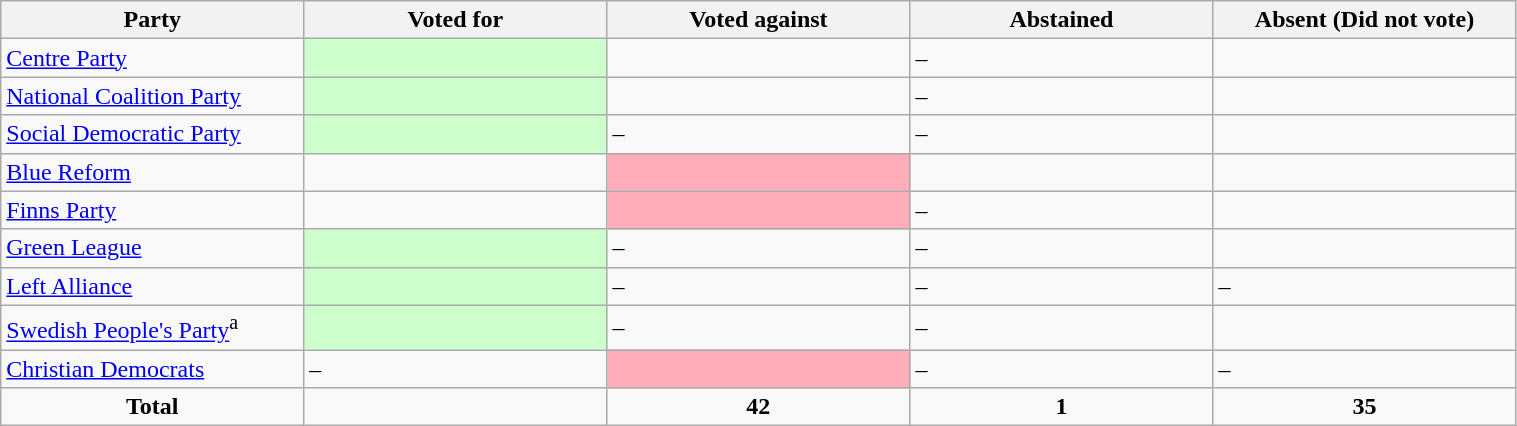<table class="wikitable" style="width:80%">
<tr>
<th style="width:20%;">Party</th>
<th style="width:20%;">Voted for</th>
<th style="width:20%;">Voted against</th>
<th style="width:20%;">Abstained</th>
<th style="width:20%;">Absent (Did not vote)</th>
</tr>
<tr>
<td> <a href='#'>Centre Party</a></td>
<td style="background-color:#CCFFCC;"></td>
<td></td>
<td>–</td>
<td></td>
</tr>
<tr>
<td> <a href='#'>National Coalition Party</a></td>
<td style="background-color:#CCFFCC;"></td>
<td></td>
<td>–</td>
<td></td>
</tr>
<tr>
<td> <a href='#'>Social Democratic Party</a></td>
<td style="background-color:#CCFFCC;"></td>
<td>–</td>
<td>–</td>
<td></td>
</tr>
<tr>
<td> <a href='#'>Blue Reform</a></td>
<td></td>
<td style="background-color:#FFAEB9;"></td>
<td></td>
<td></td>
</tr>
<tr>
<td> <a href='#'>Finns Party</a></td>
<td></td>
<td style="background-color:#FFAEB9;"></td>
<td>–</td>
<td></td>
</tr>
<tr>
<td> <a href='#'>Green League</a></td>
<td style="background-color:#CCFFCC;"></td>
<td>–</td>
<td>–</td>
<td></td>
</tr>
<tr>
<td> <a href='#'>Left Alliance</a></td>
<td style="background-color:#CCFFCC;"></td>
<td>–</td>
<td>–</td>
<td>–</td>
</tr>
<tr>
<td> <a href='#'>Swedish People's Party</a><sup>a</sup></td>
<td style="background-color:#CCFFCC;"></td>
<td>–</td>
<td>–</td>
<td></td>
</tr>
<tr>
<td> <a href='#'>Christian Democrats</a></td>
<td>–</td>
<td style="background-color:#FFAEB9;"></td>
<td>–</td>
<td>–</td>
</tr>
<tr>
<td style="text-align:center;"><strong>Total</strong></td>
<td></td>
<td style="text-align:center;"><strong>42</strong></td>
<td style="text-align:center;"><strong>1</strong></td>
<td style="text-align:center;"><strong>35</strong></td>
</tr>
</table>
